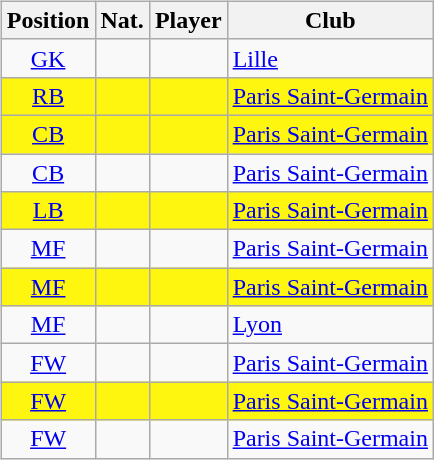<table style="width:100%;">
<tr>
<td width="50%"><br><table class="sortable wikitable" style="text-align: center">
<tr>
<th>Position</th>
<th>Nat.</th>
<th>Player</th>
<th>Club</th>
</tr>
<tr>
<td><a href='#'>GK</a></td>
<td></td>
<td align=left></td>
<td align=left><a href='#'>Lille</a></td>
</tr>
<tr bgcolor=#FFF60F>
<td><a href='#'>RB</a></td>
<td></td>
<td align=left></td>
<td align=left><a href='#'>Paris Saint-Germain</a></td>
</tr>
<tr bgcolor=#FFF60F>
<td><a href='#'>CB</a></td>
<td></td>
<td align=left></td>
<td align=left><a href='#'>Paris Saint-Germain</a></td>
</tr>
<tr>
<td><a href='#'>CB</a></td>
<td></td>
<td align=left></td>
<td align=left><a href='#'>Paris Saint-Germain</a></td>
</tr>
<tr bgcolor=#FFF60F>
<td><a href='#'>LB</a></td>
<td></td>
<td align=left></td>
<td align=left><a href='#'>Paris Saint-Germain</a></td>
</tr>
<tr>
<td><a href='#'>MF</a></td>
<td></td>
<td align=left></td>
<td align=left><a href='#'>Paris Saint-Germain</a></td>
</tr>
<tr bgcolor=#FFF60F>
<td><a href='#'>MF</a></td>
<td></td>
<td align=left></td>
<td align=left><a href='#'>Paris Saint-Germain</a></td>
</tr>
<tr>
<td><a href='#'>MF</a></td>
<td></td>
<td align=left></td>
<td align=left><a href='#'>Lyon</a></td>
</tr>
<tr>
<td><a href='#'>FW</a></td>
<td></td>
<td align=left></td>
<td align=left><a href='#'>Paris Saint-Germain</a></td>
</tr>
<tr bgcolor=#FFF60F>
<td><a href='#'>FW</a></td>
<td></td>
<td align=left></td>
<td align=left><a href='#'>Paris Saint-Germain</a></td>
</tr>
<tr>
<td><a href='#'>FW</a></td>
<td></td>
<td align=left></td>
<td align=left><a href='#'>Paris Saint-Germain</a></td>
</tr>
</table>
</td>
<td width="50%"><br><div>












</div></td>
</tr>
</table>
